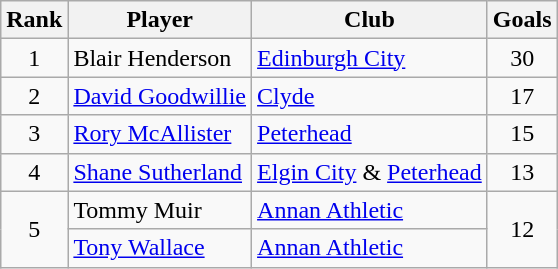<table class="wikitable sortable" style="text-align:center">
<tr>
<th>Rank</th>
<th>Player</th>
<th>Club</th>
<th>Goals</th>
</tr>
<tr>
<td>1</td>
<td align=left> Blair Henderson</td>
<td align=left><a href='#'>Edinburgh City</a></td>
<td>30</td>
</tr>
<tr>
<td>2</td>
<td align="left"> <a href='#'>David Goodwillie</a></td>
<td align="left"><a href='#'>Clyde</a></td>
<td>17</td>
</tr>
<tr>
<td>3</td>
<td align=left> <a href='#'>Rory McAllister</a></td>
<td align="left"><a href='#'>Peterhead</a></td>
<td>15</td>
</tr>
<tr>
<td>4</td>
<td align=left> <a href='#'>Shane Sutherland</a></td>
<td align=left><a href='#'>Elgin City</a> & <a href='#'>Peterhead</a></td>
<td>13</td>
</tr>
<tr>
<td rowspan="2">5</td>
<td align=left> Tommy Muir</td>
<td align=left><a href='#'>Annan Athletic</a></td>
<td rowspan="2">12</td>
</tr>
<tr>
<td align=left> <a href='#'>Tony Wallace</a></td>
<td align=left><a href='#'>Annan Athletic</a></td>
</tr>
</table>
